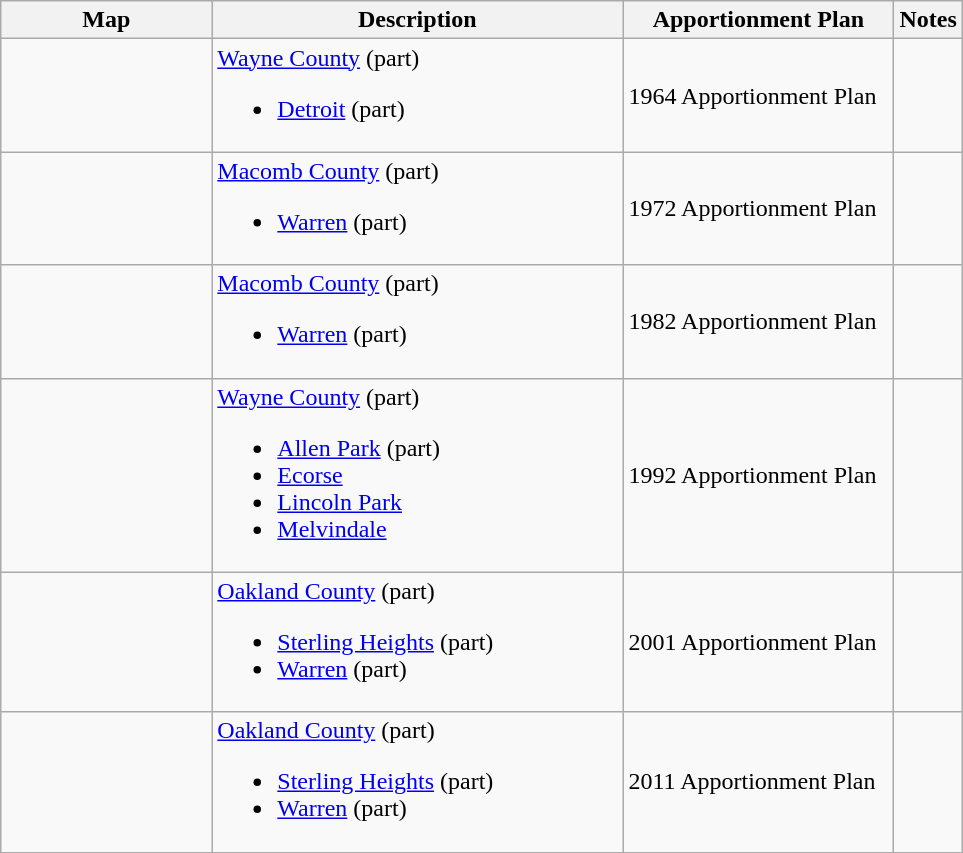<table class="wikitable sortable">
<tr>
<th style="width:100pt;">Map</th>
<th style="width:200pt;">Description</th>
<th style="width:130pt;">Apportionment Plan</th>
<th style="width:15pt;">Notes</th>
</tr>
<tr>
<td></td>
<td><a href='#'>Wayne County</a> (part)<br><ul><li><a href='#'>Detroit</a> (part)</li></ul></td>
<td>1964 Apportionment Plan</td>
<td></td>
</tr>
<tr>
<td></td>
<td><a href='#'>Macomb County</a> (part)<br><ul><li><a href='#'>Warren</a> (part)</li></ul></td>
<td>1972 Apportionment Plan</td>
<td></td>
</tr>
<tr>
<td></td>
<td><a href='#'>Macomb County</a> (part)<br><ul><li><a href='#'>Warren</a> (part)</li></ul></td>
<td>1982 Apportionment Plan</td>
<td></td>
</tr>
<tr>
<td></td>
<td><a href='#'>Wayne County</a> (part)<br><ul><li><a href='#'>Allen Park</a> (part)</li><li><a href='#'>Ecorse</a></li><li><a href='#'>Lincoln Park</a></li><li><a href='#'>Melvindale</a></li></ul></td>
<td>1992 Apportionment Plan</td>
<td></td>
</tr>
<tr>
<td></td>
<td><a href='#'>Oakland County</a> (part)<br><ul><li><a href='#'>Sterling Heights</a> (part)</li><li><a href='#'>Warren</a> (part)</li></ul></td>
<td>2001 Apportionment Plan</td>
<td></td>
</tr>
<tr>
<td></td>
<td><a href='#'>Oakland County</a> (part)<br><ul><li><a href='#'>Sterling Heights</a> (part)</li><li><a href='#'>Warren</a> (part)</li></ul></td>
<td>2011 Apportionment Plan</td>
<td></td>
</tr>
<tr>
</tr>
</table>
